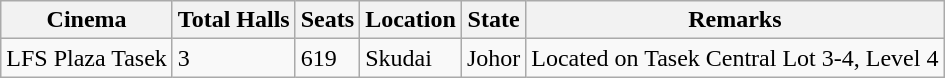<table class="wikitable sortable">
<tr>
<th>Cinema</th>
<th>Total Halls</th>
<th>Seats</th>
<th>Location</th>
<th>State</th>
<th>Remarks</th>
</tr>
<tr>
<td>LFS Plaza Tasek</td>
<td>3</td>
<td>619</td>
<td>Skudai</td>
<td>Johor</td>
<td>Located on Tasek Central Lot 3-4, Level 4</td>
</tr>
</table>
